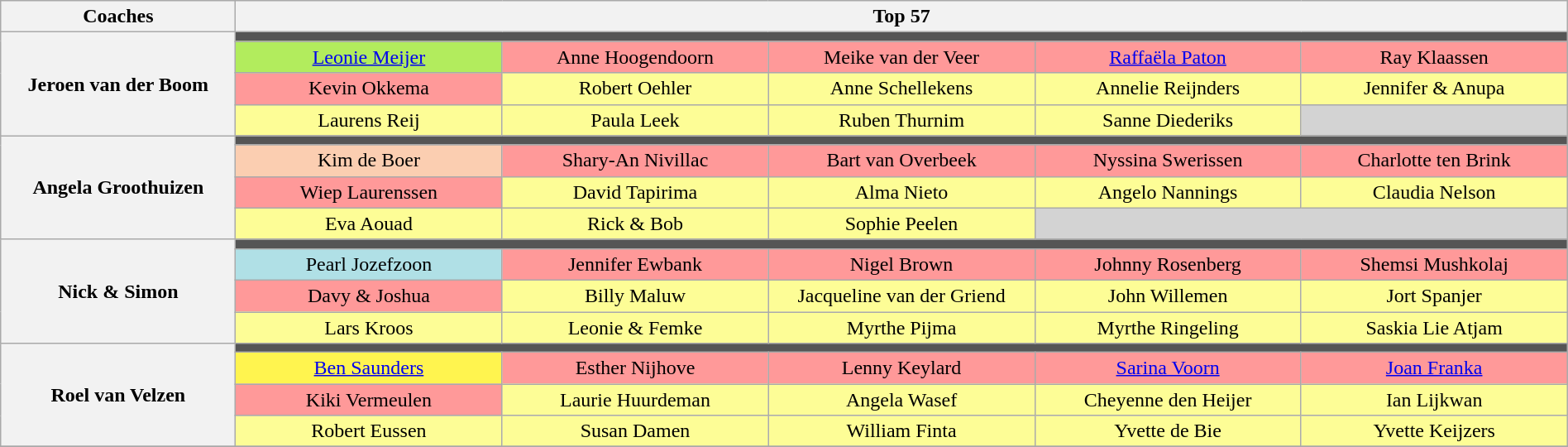<table class="wikitable" style="text-align:center; width:100%;">
<tr>
<th width="15%">Coaches</th>
<th width="85%" colspan="6">Top 57</th>
</tr>
<tr>
<th rowspan="4">Jeroen van der Boom</th>
<td colspan="6" style="background:#555555"></td>
</tr>
<tr>
<td style="background:#B2EC5D; width:17%"><a href='#'>Leonie Meijer</a></td>
<td style="background:#FF9999; width:17%">Anne Hoogendoorn</td>
<td style="background:#FF9999; width:17%">Meike van der Veer</td>
<td style="background:#FF9999; width:17%"><a href='#'>Raffaëla Paton</a></td>
<td style="background:#FF9999; width:17%">Ray Klaassen</td>
</tr>
<tr>
<td style="background:#FF9999">Kevin Okkema</td>
<td style="background:#FDFD96">Robert Oehler</td>
<td style="background:#FDFD96">Anne Schellekens</td>
<td style="background:#FDFD96">Annelie Reijnders</td>
<td style="background:#FDFD96">Jennifer & Anupa</td>
</tr>
<tr>
<td style="background:#FDFD96">Laurens Reij</td>
<td style="background:#FDFD96">Paula Leek</td>
<td style="background:#FDFD96">Ruben Thurnim</td>
<td style="background:#FDFD96">Sanne Diederiks</td>
<td style="background:lightgrey"></td>
</tr>
<tr>
<th rowspan="4">Angela Groothuizen</th>
<td colspan="6" style="background:#555555"></td>
</tr>
<tr>
<td style="background:#FBCEB1">Kim de Boer</td>
<td style="background:#FF9999">Shary-An Nivillac</td>
<td style="background:#FF9999">Bart van Overbeek</td>
<td style="background:#FF9999">Nyssina Swerissen</td>
<td style="background:#FF9999">Charlotte ten Brink</td>
</tr>
<tr>
<td style="background:#FF9999">Wiep Laurenssen</td>
<td style="background:#FDFD96">David Tapirima</td>
<td style="background:#FDFD96">Alma Nieto</td>
<td style="background:#FDFD96">Angelo Nannings</td>
<td style="background:#FDFD96">Claudia Nelson</td>
</tr>
<tr>
<td style="background:#FDFD96">Eva Aouad</td>
<td style="background:#FDFD96">Rick & Bob</td>
<td style="background:#FDFD96">Sophie Peelen</td>
<td style="background:lightgrey" colspan="2"></td>
</tr>
<tr>
<th rowspan="4">Nick & Simon</th>
<td colspan="6" style="background:#555555"></td>
</tr>
<tr>
<td style="background:#B0E0E6">Pearl Jozefzoon</td>
<td style="background:#FF9999">Jennifer Ewbank</td>
<td style="background:#FF9999">Nigel Brown</td>
<td style="background:#FF9999">Johnny Rosenberg</td>
<td style="background:#FF9999">Shemsi Mushkolaj</td>
</tr>
<tr>
<td style="background:#FF9999">Davy & Joshua</td>
<td style="background:#FDFD96">Billy Maluw</td>
<td style="background:#FDFD96">Jacqueline van der Griend</td>
<td style="background:#FDFD96">John Willemen</td>
<td style="background:#FDFD96">Jort Spanjer</td>
</tr>
<tr>
<td style="background:#FDFD96">Lars Kroos</td>
<td style="background:#FDFD96">Leonie & Femke</td>
<td style="background:#FDFD96">Myrthe Pijma</td>
<td style="background:#FDFD96">Myrthe Ringeling</td>
<td style="background:#FDFD96">Saskia Lie Atjam</td>
</tr>
<tr>
<th rowspan="4">Roel van Velzen</th>
<td colspan="6" style="background:#555555"></td>
</tr>
<tr>
<td style="background:#FFF44F"><a href='#'>Ben Saunders</a></td>
<td style="background:#FF9999">Esther Nijhove</td>
<td style="background:#FF9999">Lenny Keylard</td>
<td style="background:#FF9999"><a href='#'>Sarina Voorn</a></td>
<td style="background:#FF9999"><a href='#'>Joan Franka</a></td>
</tr>
<tr>
<td style="background:#FF9999">Kiki Vermeulen</td>
<td style="background:#FDFD96">Laurie Huurdeman</td>
<td style="background:#FDFD96">Angela Wasef</td>
<td style="background:#FDFD96">Cheyenne den Heijer</td>
<td style="background:#FDFD96">Ian Lijkwan</td>
</tr>
<tr>
<td style="background:#FDFD96">Robert Eussen</td>
<td style="background:#FDFD96">Susan Damen</td>
<td style="background:#FDFD96">William Finta</td>
<td style="background:#FDFD96">Yvette de Bie</td>
<td style="background:#FDFD96">Yvette Keijzers</td>
</tr>
<tr>
</tr>
</table>
